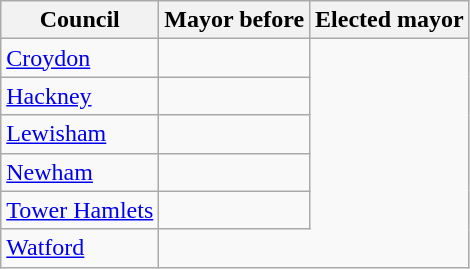<table class="wikitable">
<tr>
<th scope="col">Council</th>
<th colspan="2">Mayor before</th>
<th>Elected mayor</th>
</tr>
<tr>
<td><a href='#'>Croydon</a><br></td>
<td></td>
</tr>
<tr>
<td><a href='#'>Hackney</a><br></td>
<td></td>
</tr>
<tr>
<td><a href='#'>Lewisham</a><br></td>
<td></td>
</tr>
<tr>
<td><a href='#'>Newham</a><br></td>
<td></td>
</tr>
<tr>
<td><a href='#'>Tower Hamlets</a><br></td>
<td></td>
</tr>
<tr>
<td><a href='#'>Watford</a><br></td>
</tr>
</table>
